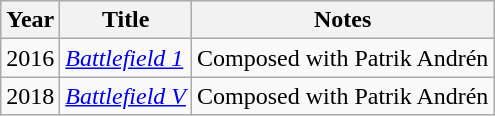<table class="wikitable plainrowheaders">
<tr>
<th>Year</th>
<th>Title</th>
<th>Notes</th>
</tr>
<tr>
<td>2016</td>
<td><em><a href='#'>Battlefield 1</a></em></td>
<td>Composed with Patrik Andrén</td>
</tr>
<tr>
<td>2018</td>
<td><em><a href='#'>Battlefield V</a></em></td>
<td>Composed with Patrik Andrén</td>
</tr>
</table>
